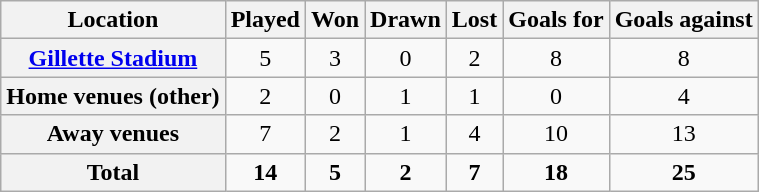<table class="wikitable plainrowheaders sortable">
<tr>
<th scope=col>Location</th>
<th scope=col>Played</th>
<th scope=col>Won</th>
<th scope=col>Drawn</th>
<th scope=col>Lost</th>
<th scope=col>Goals for</th>
<th scope=col>Goals against</th>
</tr>
<tr>
<th scope=row><a href='#'>Gillette Stadium</a></th>
<td align=center>5</td>
<td align=center>3</td>
<td align=center>0</td>
<td align=center>2</td>
<td align=center>8</td>
<td align=center>8</td>
</tr>
<tr>
<th scope=row>Home venues (other)</th>
<td align=center>2</td>
<td align=center>0</td>
<td align=center>1</td>
<td align=center>1</td>
<td align=center>0</td>
<td align=center>4</td>
</tr>
<tr>
<th scope=row>Away venues</th>
<td align=center>7</td>
<td align=center>2</td>
<td align=center>1</td>
<td align=center>4</td>
<td align=center>10</td>
<td align=center>13</td>
</tr>
<tr class="sortbottom">
<th scope=row><strong>Total</strong></th>
<td align=center><strong>14</strong></td>
<td align=center><strong>5</strong></td>
<td align=center><strong>2</strong></td>
<td align=center><strong>7</strong></td>
<td align=center><strong>18</strong></td>
<td align=center><strong>25</strong></td>
</tr>
</table>
